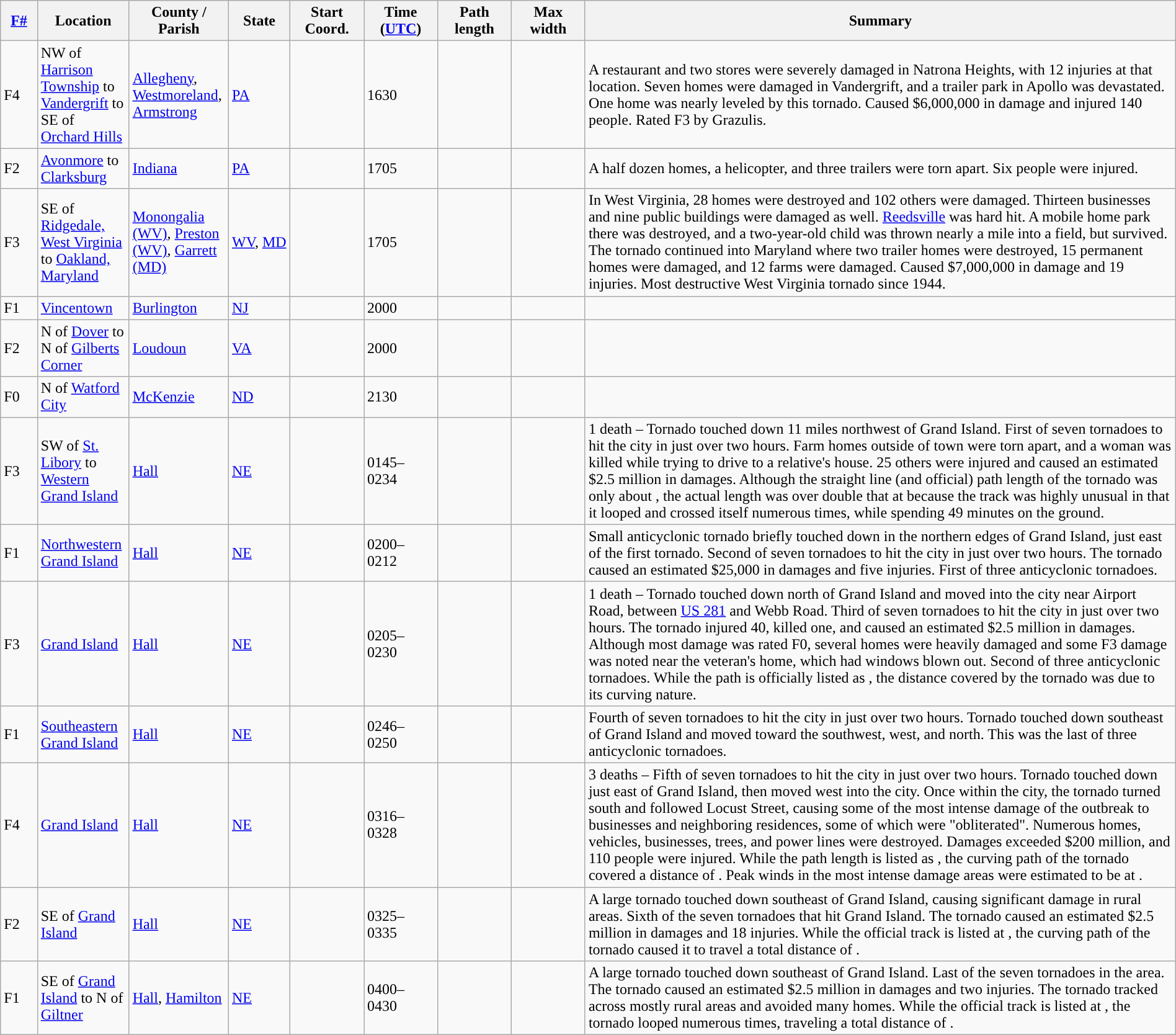<table class="wikitable sortable" style="width:100%;">
<tr>
<th scope="col"  style="width:3%; text-align:center;"><a href='#'>F#</a></th>
<th scope="col"  style="width:7%; text-align:center;" class="unsortable">Location</th>
<th scope="col"  style="width:6%; text-align:center;" class="unsortable">County / Parish</th>
<th scope="col"  style="width:5%; text-align:center;">State</th>
<th scope="col"  style="width:6%; text-align:center;">Start Coord.</th>
<th scope="col"  style="width:6%; text-align:center;">Time (<a href='#'>UTC</a>)</th>
<th scope="col"  style="width:6%; text-align:center;">Path length</th>
<th scope="col"  style="width:6%; text-align:center;">Max width</th>
<th scope="col" class="unsortable" style="width:48%; text-align:center;">Summary</th>
</tr>
<tr>
<td>F4</td>
<td>NW of <a href='#'>Harrison Township</a> to <a href='#'>Vandergrift</a> to SE of <a href='#'>Orchard Hills</a></td>
<td><a href='#'>Allegheny</a>, <a href='#'>Westmoreland</a>, <a href='#'>Armstrong</a></td>
<td><a href='#'>PA</a></td>
<td></td>
<td>1630</td>
<td></td>
<td></td>
<td>A restaurant and two stores were severely damaged in Natrona Heights, with 12 injuries at that location. Seven homes were damaged in Vandergrift, and a trailer park in Apollo was devastated. One home was nearly leveled by this tornado. Caused $6,000,000 in damage and injured 140 people. Rated F3 by Grazulis.</td>
</tr>
<tr>
<td>F2</td>
<td><a href='#'>Avonmore</a> to <a href='#'>Clarksburg</a></td>
<td><a href='#'>Indiana</a></td>
<td><a href='#'>PA</a></td>
<td></td>
<td>1705</td>
<td></td>
<td></td>
<td>A half dozen homes, a helicopter, and three trailers were torn apart. Six people were injured.</td>
</tr>
<tr>
<td>F3</td>
<td>SE of <a href='#'>Ridgedale, West Virginia</a> to <a href='#'>Oakland, Maryland</a></td>
<td><a href='#'>Monongalia (WV)</a>, <a href='#'>Preston (WV)</a>, <a href='#'>Garrett (MD)</a></td>
<td><a href='#'>WV</a>, <a href='#'>MD</a></td>
<td></td>
<td>1705</td>
<td></td>
<td></td>
<td>In West Virginia, 28 homes were destroyed and 102 others were damaged. Thirteen businesses and nine public buildings were damaged as well. <a href='#'>Reedsville</a> was hard hit. A mobile home park there was destroyed, and a two-year-old child was thrown nearly a mile into a field, but survived. The tornado continued into Maryland where two trailer homes were destroyed, 15 permanent homes were damaged, and 12 farms were damaged. Caused $7,000,000 in damage and 19 injuries. Most destructive West Virginia tornado since 1944.</td>
</tr>
<tr>
<td>F1</td>
<td><a href='#'>Vincentown</a></td>
<td><a href='#'>Burlington</a></td>
<td><a href='#'>NJ</a></td>
<td></td>
<td>2000</td>
<td></td>
<td></td>
<td></td>
</tr>
<tr>
<td>F2</td>
<td>N of <a href='#'>Dover</a> to N of <a href='#'>Gilberts Corner</a></td>
<td><a href='#'>Loudoun</a></td>
<td><a href='#'>VA</a></td>
<td></td>
<td>2000</td>
<td></td>
<td></td>
<td></td>
</tr>
<tr>
<td>F0</td>
<td>N of <a href='#'>Watford City</a></td>
<td><a href='#'>McKenzie</a></td>
<td><a href='#'>ND</a></td>
<td></td>
<td>2130</td>
<td></td>
<td></td>
<td></td>
</tr>
<tr>
<td>F3</td>
<td>SW of <a href='#'>St. Libory</a> to <a href='#'>Western Grand Island</a></td>
<td><a href='#'>Hall</a></td>
<td><a href='#'>NE</a></td>
<td></td>
<td>0145–0234</td>
<td></td>
<td></td>
<td>1 death – Tornado touched down 11 miles northwest of Grand Island. First of seven tornadoes to hit the city in just over two hours. Farm homes outside of town were torn apart, and a woman was killed while trying to drive to a relative's house. 25 others were injured and caused an estimated $2.5 million in damages. Although the straight line (and official) path length of the tornado was only about , the actual length was over double that at  because the track was highly unusual in that it looped and crossed itself numerous times, while spending 49 minutes on the ground.</td>
</tr>
<tr>
<td>F1</td>
<td><a href='#'>Northwestern Grand Island</a></td>
<td><a href='#'>Hall</a></td>
<td><a href='#'>NE</a></td>
<td></td>
<td>0200–0212</td>
<td></td>
<td></td>
<td>Small anticyclonic tornado briefly touched down in the northern edges of Grand Island, just east of the first tornado. Second of seven tornadoes to hit the city in just over two hours. The tornado caused an estimated $25,000 in damages and five injuries. First of three anticyclonic tornadoes.</td>
</tr>
<tr>
<td>F3</td>
<td><a href='#'>Grand Island</a></td>
<td><a href='#'>Hall</a></td>
<td><a href='#'>NE</a></td>
<td></td>
<td>0205–0230</td>
<td></td>
<td></td>
<td>1 death – Tornado touched down north of Grand Island and moved into the city near Airport Road, between <a href='#'>US 281</a> and Webb Road. Third of seven tornadoes to hit the city in just over two hours. The tornado injured 40, killed one, and caused an estimated $2.5 million in damages. Although most damage was rated F0, several homes were heavily damaged and some F3 damage was noted near the veteran's home, which had windows blown out. Second of three anticyclonic tornadoes. While the path is officially listed as , the distance covered by the tornado was  due to its curving nature.</td>
</tr>
<tr>
<td>F1</td>
<td><a href='#'>Southeastern Grand Island</a></td>
<td><a href='#'>Hall</a></td>
<td><a href='#'>NE</a></td>
<td></td>
<td>0246–0250</td>
<td></td>
<td></td>
<td>Fourth of seven tornadoes to hit the city in just over two hours. Tornado touched down southeast of Grand Island and moved toward the southwest, west, and north. This was the last of three anticyclonic tornadoes.</td>
</tr>
<tr>
<td>F4</td>
<td><a href='#'>Grand Island</a></td>
<td><a href='#'>Hall</a></td>
<td><a href='#'>NE</a></td>
<td></td>
<td>0316–0328</td>
<td></td>
<td></td>
<td>3 deaths – Fifth of seven tornadoes to hit the city in just over two hours. Tornado touched down just east of Grand Island, then moved west into the city. Once within the city, the tornado turned south and followed Locust Street, causing some of the most intense damage of the outbreak to businesses and neighboring residences, some of which were "obliterated". Numerous homes, vehicles, businesses, trees, and power lines were destroyed. Damages exceeded $200 million, and 110 people were injured. While the path length is listed as , the curving path of the tornado covered a distance of . Peak winds in the most intense damage areas were estimated to be at .</td>
</tr>
<tr>
<td>F2</td>
<td>SE of <a href='#'>Grand Island</a></td>
<td><a href='#'>Hall</a></td>
<td><a href='#'>NE</a></td>
<td></td>
<td>0325–0335</td>
<td></td>
<td></td>
<td>A large tornado touched down southeast of Grand Island, causing significant damage in rural areas. Sixth of the seven tornadoes that hit Grand Island. The tornado caused an estimated $2.5 million in damages and 18 injuries. While the official track is listed at , the curving path of the tornado caused it to travel a total distance of .</td>
</tr>
<tr>
<td>F1</td>
<td>SE of <a href='#'>Grand Island</a> to N of <a href='#'>Giltner</a></td>
<td><a href='#'>Hall</a>, <a href='#'>Hamilton</a></td>
<td><a href='#'>NE</a></td>
<td></td>
<td>0400–0430</td>
<td></td>
<td></td>
<td>A large tornado touched down southeast of Grand Island. Last of the seven tornadoes in the area. The tornado caused an estimated $2.5 million in damages and two injuries. The tornado tracked across mostly rural areas and avoided many homes. While the official track is listed at , the tornado looped numerous times, traveling a total distance of .</td>
</tr>
</table>
